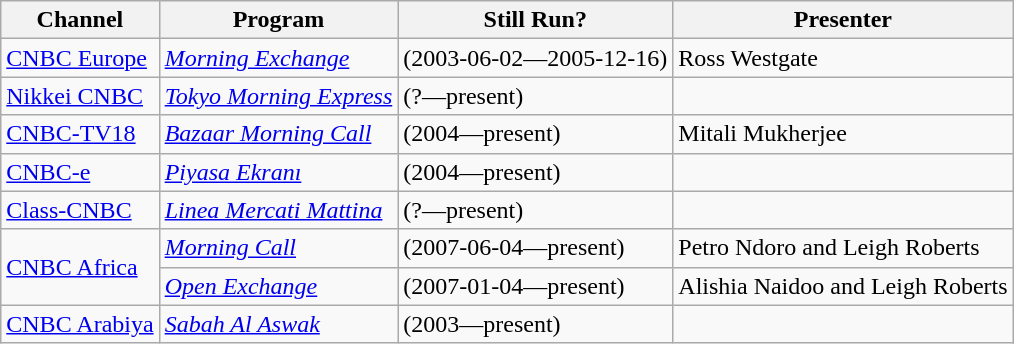<table class="wikitable">
<tr>
<th>Channel</th>
<th>Program</th>
<th>Still Run?</th>
<th>Presenter</th>
</tr>
<tr>
<td><a href='#'>CNBC Europe</a></td>
<td><em><a href='#'>Morning Exchange</a></em></td>
<td> (2003-06-02—2005-12-16)</td>
<td>Ross Westgate</td>
</tr>
<tr>
<td><a href='#'>Nikkei CNBC</a></td>
<td><em><a href='#'>Tokyo Morning Express</a></em></td>
<td> (?—present)</td>
</tr>
<tr>
<td><a href='#'>CNBC-TV18</a></td>
<td><em><a href='#'>Bazaar Morning Call</a></em></td>
<td> (2004—present)</td>
<td>Mitali Mukherjee</td>
</tr>
<tr>
<td><a href='#'>CNBC-e</a></td>
<td><em><a href='#'>Piyasa Ekranı</a></em></td>
<td> (2004—present)</td>
<td></td>
</tr>
<tr>
<td><a href='#'>Class-CNBC</a></td>
<td><em><a href='#'>Linea Mercati Mattina</a></em></td>
<td> (?—present)</td>
<td></td>
</tr>
<tr>
<td rowspan=2><a href='#'>CNBC Africa</a></td>
<td><em><a href='#'>Morning Call</a></em></td>
<td> (2007-06-04—present)</td>
<td>Petro Ndoro and Leigh Roberts</td>
</tr>
<tr>
<td><em><a href='#'>Open Exchange</a></em></td>
<td> (2007-01-04—present)</td>
<td>Alishia Naidoo and Leigh Roberts</td>
</tr>
<tr>
<td><a href='#'>CNBC Arabiya</a></td>
<td><em><a href='#'>Sabah Al Aswak</a></em></td>
<td> (2003—present)</td>
<td></td>
</tr>
</table>
